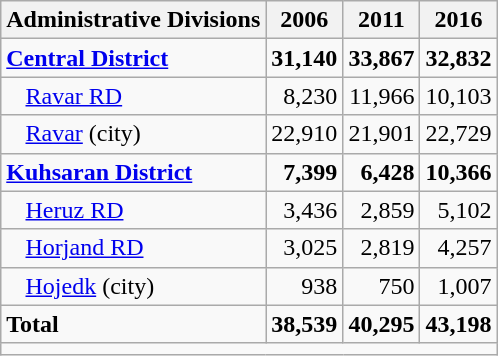<table class="wikitable">
<tr>
<th>Administrative Divisions</th>
<th>2006</th>
<th>2011</th>
<th>2016</th>
</tr>
<tr>
<td><strong><a href='#'>Central District</a></strong></td>
<td style="text-align: right;"><strong>31,140</strong></td>
<td style="text-align: right;"><strong>33,867</strong></td>
<td style="text-align: right;"><strong>32,832</strong></td>
</tr>
<tr>
<td style="padding-left: 1em;"><a href='#'>Ravar RD</a></td>
<td style="text-align: right;">8,230</td>
<td style="text-align: right;">11,966</td>
<td style="text-align: right;">10,103</td>
</tr>
<tr>
<td style="padding-left: 1em;"><a href='#'>Ravar</a> (city)</td>
<td style="text-align: right;">22,910</td>
<td style="text-align: right;">21,901</td>
<td style="text-align: right;">22,729</td>
</tr>
<tr>
<td><strong><a href='#'>Kuhsaran District</a></strong></td>
<td style="text-align: right;"><strong>7,399</strong></td>
<td style="text-align: right;"><strong>6,428</strong></td>
<td style="text-align: right;"><strong>10,366</strong></td>
</tr>
<tr>
<td style="padding-left: 1em;"><a href='#'>Heruz RD</a></td>
<td style="text-align: right;">3,436</td>
<td style="text-align: right;">2,859</td>
<td style="text-align: right;">5,102</td>
</tr>
<tr>
<td style="padding-left: 1em;"><a href='#'>Horjand RD</a></td>
<td style="text-align: right;">3,025</td>
<td style="text-align: right;">2,819</td>
<td style="text-align: right;">4,257</td>
</tr>
<tr>
<td style="padding-left: 1em;"><a href='#'>Hojedk</a> (city)</td>
<td style="text-align: right;">938</td>
<td style="text-align: right;">750</td>
<td style="text-align: right;">1,007</td>
</tr>
<tr>
<td><strong>Total</strong></td>
<td style="text-align: right;"><strong>38,539</strong></td>
<td style="text-align: right;"><strong>40,295</strong></td>
<td style="text-align: right;"><strong>43,198</strong></td>
</tr>
<tr>
<td colspan=4></td>
</tr>
</table>
